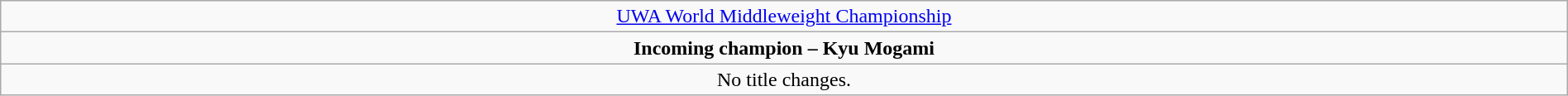<table class="wikitable" style="text-align:center; width:100%;">
<tr>
<td style="text-align: center;"><a href='#'>UWA World Middleweight Championship</a></td>
</tr>
<tr>
<td style="text-align: center;"><strong>Incoming champion – Kyu Mogami</strong></td>
</tr>
<tr>
<td>No title changes.</td>
</tr>
</table>
